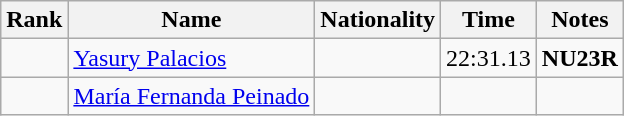<table class="wikitable sortable" style="text-align:center">
<tr>
<th>Rank</th>
<th>Name</th>
<th>Nationality</th>
<th>Time</th>
<th>Notes</th>
</tr>
<tr>
<td></td>
<td align=left><a href='#'>Yasury Palacios</a></td>
<td align=left></td>
<td>22:31.13</td>
<td><strong>NU23R</strong></td>
</tr>
<tr>
<td></td>
<td align=left><a href='#'>María Fernanda Peinado</a></td>
<td align=left></td>
<td></td>
<td></td>
</tr>
</table>
